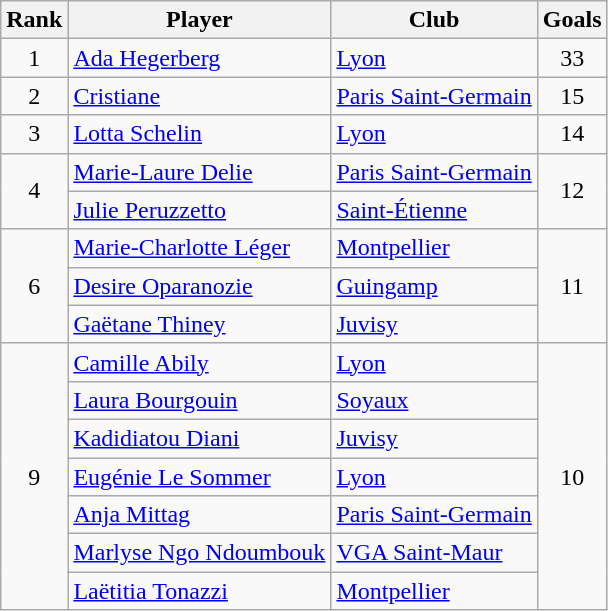<table class="wikitable" style="text-align:center">
<tr>
<th>Rank</th>
<th>Player</th>
<th>Club</th>
<th>Goals</th>
</tr>
<tr>
<td>1</td>
<td align="left"> <a href='#'>Ada Hegerberg</a></td>
<td align="left"><a href='#'>Lyon</a></td>
<td>33</td>
</tr>
<tr>
<td>2</td>
<td align="left"> <a href='#'>Cristiane</a></td>
<td align="left"><a href='#'>Paris Saint-Germain</a></td>
<td>15</td>
</tr>
<tr>
<td>3</td>
<td align="left"> <a href='#'>Lotta Schelin</a></td>
<td align="left"><a href='#'>Lyon</a></td>
<td>14</td>
</tr>
<tr>
<td rowspan=2>4</td>
<td align="left"> <a href='#'>Marie-Laure Delie</a></td>
<td align="left"><a href='#'>Paris Saint-Germain</a></td>
<td rowspan=2>12</td>
</tr>
<tr>
<td align="left"> <a href='#'>Julie Peruzzetto</a></td>
<td align="left"><a href='#'>Saint-Étienne</a></td>
</tr>
<tr>
<td rowspan=3>6</td>
<td align="left"> <a href='#'>Marie-Charlotte Léger</a></td>
<td align="left"><a href='#'>Montpellier</a></td>
<td rowspan=3>11</td>
</tr>
<tr>
<td align="left"> <a href='#'>Desire Oparanozie</a></td>
<td align="left"><a href='#'>Guingamp</a></td>
</tr>
<tr>
<td align="left"> <a href='#'>Gaëtane Thiney</a></td>
<td align="left"><a href='#'>Juvisy</a></td>
</tr>
<tr>
<td rowspan=7>9</td>
<td align="left"> <a href='#'>Camille Abily</a></td>
<td align="left"><a href='#'>Lyon</a></td>
<td rowspan=7>10</td>
</tr>
<tr>
<td align="left"> <a href='#'>Laura Bourgouin</a></td>
<td align="left"><a href='#'>Soyaux</a></td>
</tr>
<tr>
<td align="left"> <a href='#'>Kadidiatou Diani</a></td>
<td align="left"><a href='#'>Juvisy</a></td>
</tr>
<tr>
<td align="left"> <a href='#'>Eugénie Le Sommer</a></td>
<td align="left"><a href='#'>Lyon</a></td>
</tr>
<tr>
<td align="left"> <a href='#'>Anja Mittag</a></td>
<td align="left"><a href='#'>Paris Saint-Germain</a></td>
</tr>
<tr>
<td align="left"> <a href='#'>Marlyse Ngo Ndoumbouk</a></td>
<td align="left"><a href='#'>VGA Saint-Maur</a></td>
</tr>
<tr>
<td align="left"> <a href='#'>Laëtitia Tonazzi</a></td>
<td align="left"><a href='#'>Montpellier</a></td>
</tr>
</table>
